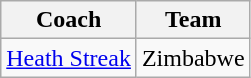<table class="wikitable">
<tr>
<th>Coach</th>
<th>Team</th>
</tr>
<tr>
<td><a href='#'>Heath Streak</a></td>
<td>Zimbabwe</td>
</tr>
</table>
